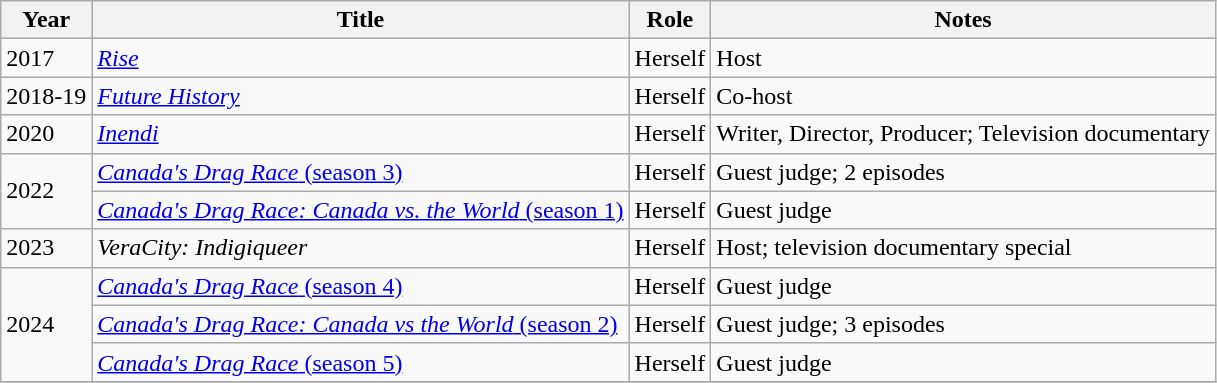<table class="wikitable">
<tr>
<th>Year</th>
<th>Title</th>
<th>Role</th>
<th>Notes</th>
</tr>
<tr>
<td>2017</td>
<td><em><a href='#'>Rise</a></em></td>
<td>Herself</td>
<td>Host</td>
</tr>
<tr>
<td>2018-19</td>
<td><em><a href='#'>Future History</a></em></td>
<td>Herself</td>
<td>Co-host</td>
</tr>
<tr>
<td>2020</td>
<td><em><a href='#'>Inendi</a></em></td>
<td>Herself</td>
<td>Writer, Director, Producer; Television documentary</td>
</tr>
<tr>
<td rowspan="2">2022</td>
<td><a href='#'><em>Canada's Drag Race</em> (season 3)</a></td>
<td>Herself</td>
<td>Guest judge; 2 episodes</td>
</tr>
<tr>
<td><a href='#'><em>Canada's Drag Race: Canada vs. the World</em> (season 1)</a></td>
<td>Herself</td>
<td>Guest judge</td>
</tr>
<tr>
<td>2023</td>
<td><em>VeraCity: Indigiqueer</em></td>
<td>Herself</td>
<td>Host; television documentary special</td>
</tr>
<tr>
<td rowspan="3">2024</td>
<td><a href='#'><em>Canada's Drag Race</em> (season 4)</a></td>
<td>Herself</td>
<td>Guest judge</td>
</tr>
<tr>
<td><a href='#'><em>Canada's Drag Race: Canada vs the World</em> (season 2)</a></td>
<td>Herself</td>
<td>Guest judge; 3 episodes</td>
</tr>
<tr>
<td><a href='#'><em>Canada's Drag Race</em> (season 5)</a></td>
<td>Herself</td>
<td>Guest judge</td>
</tr>
<tr>
</tr>
</table>
